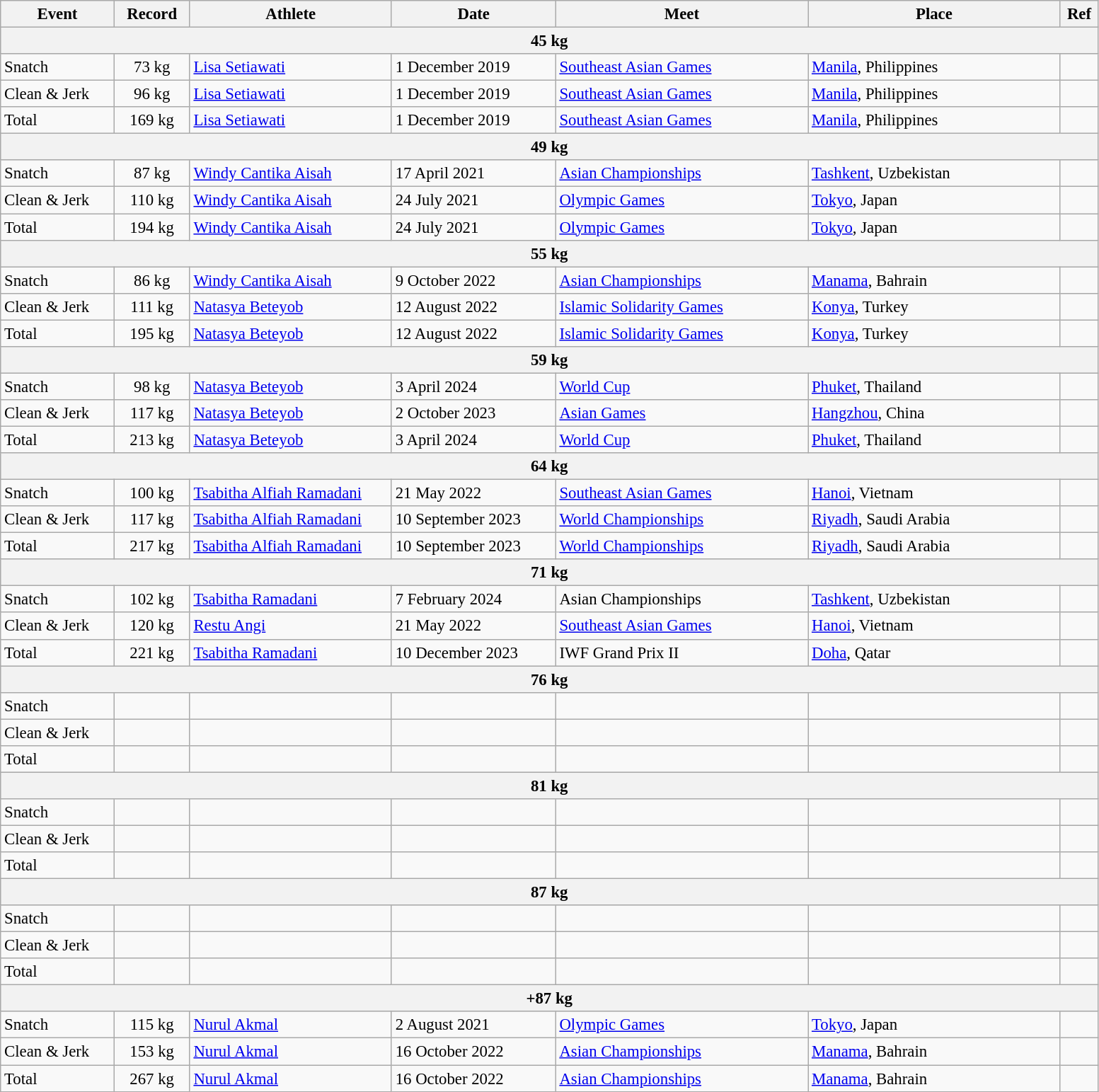<table class="wikitable" style="font-size:95%;">
<tr>
<th width=9%>Event</th>
<th width=6%>Record</th>
<th width=16%>Athlete</th>
<th width=13%>Date</th>
<th width=20%>Meet</th>
<th width=20%>Place</th>
<th width=3%>Ref</th>
</tr>
<tr bgcolor="#DDDDDD">
<th colspan="7">45 kg</th>
</tr>
<tr>
<td>Snatch</td>
<td align="center">73 kg</td>
<td><a href='#'>Lisa Setiawati</a></td>
<td>1 December 2019</td>
<td><a href='#'>Southeast Asian Games</a></td>
<td><a href='#'>Manila</a>, Philippines</td>
<td></td>
</tr>
<tr>
<td>Clean & Jerk</td>
<td align="center">96 kg</td>
<td><a href='#'>Lisa Setiawati</a></td>
<td>1 December 2019</td>
<td><a href='#'>Southeast Asian Games</a></td>
<td><a href='#'>Manila</a>, Philippines</td>
<td></td>
</tr>
<tr>
<td>Total</td>
<td align="center">169 kg</td>
<td><a href='#'>Lisa Setiawati</a></td>
<td>1 December 2019</td>
<td><a href='#'>Southeast Asian Games</a></td>
<td><a href='#'>Manila</a>, Philippines</td>
<td></td>
</tr>
<tr bgcolor="#DDDDDD">
<th colspan="7">49 kg</th>
</tr>
<tr>
<td>Snatch</td>
<td align="center">87 kg</td>
<td><a href='#'>Windy Cantika Aisah</a></td>
<td>17 April 2021</td>
<td><a href='#'>Asian Championships</a></td>
<td><a href='#'>Tashkent</a>, Uzbekistan</td>
<td></td>
</tr>
<tr>
<td>Clean & Jerk</td>
<td align="center">110 kg</td>
<td><a href='#'>Windy Cantika Aisah</a></td>
<td>24 July 2021</td>
<td><a href='#'>Olympic Games</a></td>
<td><a href='#'>Tokyo</a>, Japan</td>
<td></td>
</tr>
<tr>
<td>Total</td>
<td align="center">194 kg</td>
<td><a href='#'>Windy Cantika Aisah</a></td>
<td>24 July 2021</td>
<td><a href='#'>Olympic Games</a></td>
<td><a href='#'>Tokyo</a>, Japan</td>
<td></td>
</tr>
<tr bgcolor="#DDDDDD">
<th colspan="7">55 kg</th>
</tr>
<tr>
<td>Snatch</td>
<td align="center">86 kg</td>
<td><a href='#'>Windy Cantika Aisah</a></td>
<td>9 October 2022</td>
<td><a href='#'>Asian Championships</a></td>
<td><a href='#'>Manama</a>, Bahrain</td>
<td></td>
</tr>
<tr>
<td>Clean & Jerk</td>
<td align="center">111 kg</td>
<td><a href='#'>Natasya Beteyob</a></td>
<td>12 August 2022</td>
<td><a href='#'>Islamic Solidarity Games</a></td>
<td><a href='#'>Konya</a>, Turkey</td>
<td></td>
</tr>
<tr>
<td>Total</td>
<td align="center">195 kg</td>
<td><a href='#'>Natasya Beteyob</a></td>
<td>12 August 2022</td>
<td><a href='#'>Islamic Solidarity Games</a></td>
<td><a href='#'>Konya</a>, Turkey</td>
<td></td>
</tr>
<tr bgcolor="#DDDDDD">
<th colspan="7">59 kg</th>
</tr>
<tr>
<td>Snatch</td>
<td align="center">98 kg</td>
<td><a href='#'>Natasya Beteyob</a></td>
<td>3 April 2024</td>
<td><a href='#'>World Cup</a></td>
<td><a href='#'>Phuket</a>, Thailand</td>
<td></td>
</tr>
<tr>
<td>Clean & Jerk</td>
<td align="center">117 kg</td>
<td><a href='#'>Natasya Beteyob</a></td>
<td>2 October 2023</td>
<td><a href='#'>Asian Games</a></td>
<td><a href='#'>Hangzhou</a>, China</td>
<td></td>
</tr>
<tr>
<td>Total</td>
<td align="center">213 kg</td>
<td><a href='#'>Natasya Beteyob</a></td>
<td>3 April 2024</td>
<td><a href='#'>World Cup</a></td>
<td><a href='#'>Phuket</a>, Thailand</td>
<td></td>
</tr>
<tr bgcolor="#DDDDDD">
<th colspan="7">64 kg</th>
</tr>
<tr>
<td>Snatch</td>
<td align="center">100 kg</td>
<td><a href='#'>Tsabitha Alfiah Ramadani</a></td>
<td>21 May 2022</td>
<td><a href='#'>Southeast Asian Games</a></td>
<td><a href='#'>Hanoi</a>, Vietnam</td>
<td></td>
</tr>
<tr>
<td>Clean & Jerk</td>
<td align="center">117 kg</td>
<td><a href='#'>Tsabitha Alfiah Ramadani</a></td>
<td>10 September 2023</td>
<td><a href='#'>World Championships</a></td>
<td><a href='#'>Riyadh</a>, Saudi Arabia</td>
<td></td>
</tr>
<tr>
<td>Total</td>
<td align="center">217 kg</td>
<td><a href='#'>Tsabitha Alfiah Ramadani</a></td>
<td>10 September 2023</td>
<td><a href='#'>World Championships</a></td>
<td><a href='#'>Riyadh</a>, Saudi Arabia</td>
<td></td>
</tr>
<tr bgcolor="#DDDDDD">
<th colspan="7">71 kg</th>
</tr>
<tr>
<td>Snatch</td>
<td align="center">102 kg</td>
<td><a href='#'>Tsabitha Ramadani</a></td>
<td>7 February 2024</td>
<td>Asian Championships</td>
<td><a href='#'>Tashkent</a>, Uzbekistan</td>
<td></td>
</tr>
<tr>
<td>Clean & Jerk</td>
<td align="center">120 kg</td>
<td><a href='#'>Restu Angi</a></td>
<td>21 May 2022</td>
<td><a href='#'>Southeast Asian Games</a></td>
<td><a href='#'>Hanoi</a>, Vietnam</td>
<td></td>
</tr>
<tr>
<td>Total</td>
<td align="center">221 kg</td>
<td><a href='#'>Tsabitha Ramadani</a></td>
<td>10 December 2023</td>
<td>IWF Grand Prix II</td>
<td><a href='#'>Doha</a>, Qatar</td>
<td></td>
</tr>
<tr bgcolor="#DDDDDD">
<th colspan="7">76 kg</th>
</tr>
<tr>
<td>Snatch</td>
<td align="center"></td>
<td></td>
<td></td>
<td></td>
<td></td>
<td></td>
</tr>
<tr>
<td>Clean & Jerk</td>
<td align="center"></td>
<td></td>
<td></td>
<td></td>
<td></td>
<td></td>
</tr>
<tr>
<td>Total</td>
<td align="center"></td>
<td></td>
<td></td>
<td></td>
<td></td>
<td></td>
</tr>
<tr bgcolor="#DDDDDD">
<th colspan="7">81 kg</th>
</tr>
<tr>
<td>Snatch</td>
<td align="center"></td>
<td></td>
<td></td>
<td></td>
<td></td>
<td></td>
</tr>
<tr>
<td>Clean & Jerk</td>
<td align="center"></td>
<td></td>
<td></td>
<td></td>
<td></td>
<td></td>
</tr>
<tr>
<td>Total</td>
<td align="center"></td>
<td></td>
<td></td>
<td></td>
<td></td>
<td></td>
</tr>
<tr bgcolor="#DDDDDD">
<th colspan="7">87 kg</th>
</tr>
<tr>
<td>Snatch</td>
<td align="center"></td>
<td></td>
<td></td>
<td></td>
<td></td>
<td></td>
</tr>
<tr>
<td>Clean & Jerk</td>
<td align="center"></td>
<td></td>
<td></td>
<td></td>
<td></td>
<td></td>
</tr>
<tr>
<td>Total</td>
<td align="center"></td>
<td></td>
<td></td>
<td></td>
<td></td>
<td></td>
</tr>
<tr bgcolor="#DDDDDD">
<th colspan="7">+87 kg</th>
</tr>
<tr>
<td>Snatch</td>
<td align="center">115 kg</td>
<td><a href='#'>Nurul Akmal</a></td>
<td>2 August 2021</td>
<td><a href='#'>Olympic Games</a></td>
<td><a href='#'>Tokyo</a>, Japan</td>
<td></td>
</tr>
<tr>
<td>Clean & Jerk</td>
<td align="center">153 kg</td>
<td><a href='#'>Nurul Akmal</a></td>
<td>16 October 2022</td>
<td><a href='#'>Asian Championships</a></td>
<td><a href='#'>Manama</a>, Bahrain</td>
<td></td>
</tr>
<tr>
<td>Total</td>
<td align="center">267 kg</td>
<td><a href='#'>Nurul Akmal</a></td>
<td>16 October 2022</td>
<td><a href='#'>Asian Championships</a></td>
<td><a href='#'>Manama</a>, Bahrain</td>
<td></td>
</tr>
</table>
